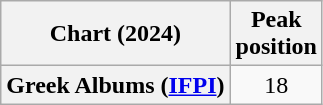<table class="wikitable plainrowheaders" style="text-align:center">
<tr>
<th scope="col">Chart (2024)</th>
<th scope="col">Peak<br>position</th>
</tr>
<tr>
<th scope="row">Greek Albums (<a href='#'>IFPI</a>)</th>
<td>18</td>
</tr>
</table>
